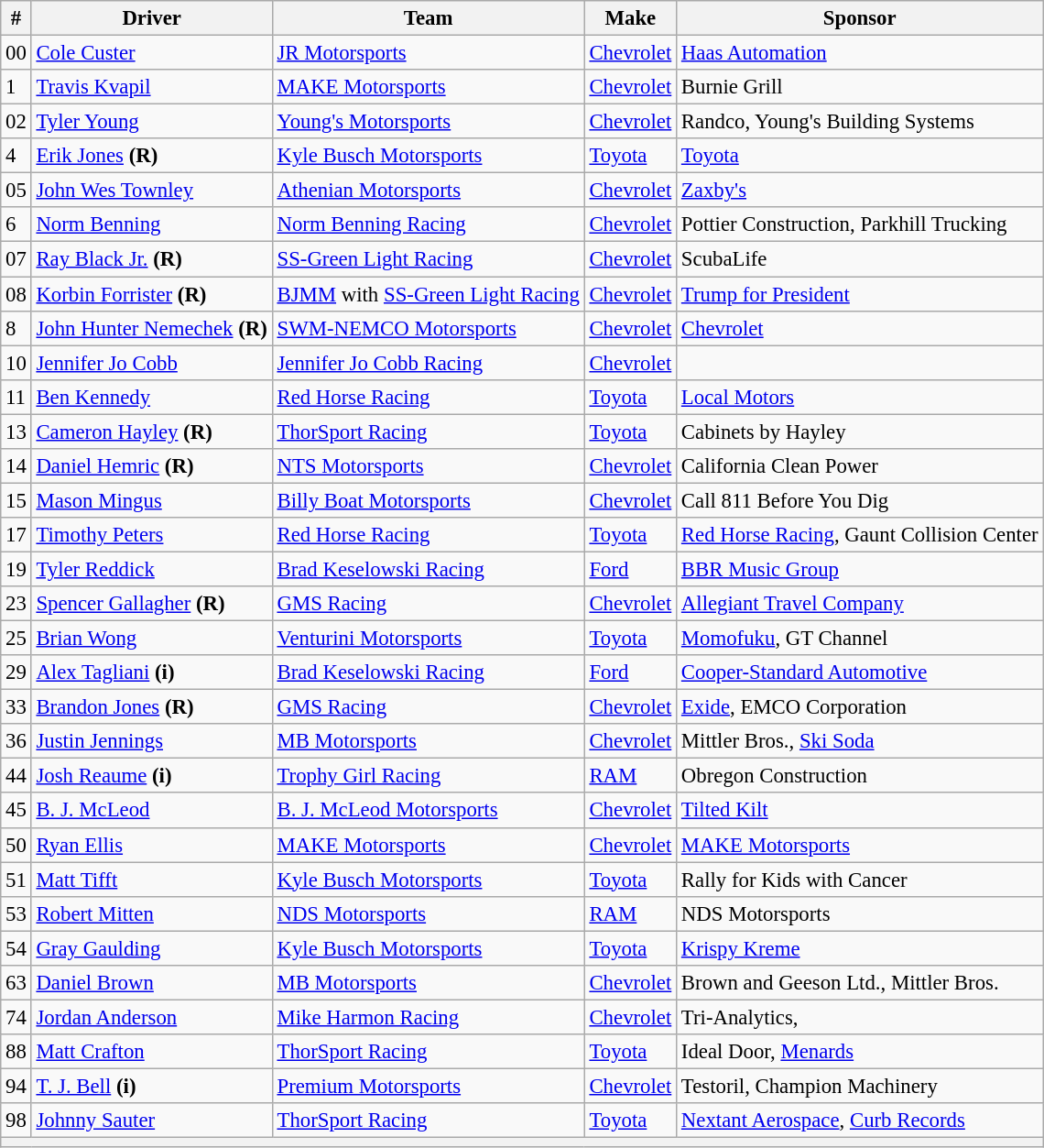<table class="wikitable" style="font-size:95%">
<tr>
<th>#</th>
<th>Driver</th>
<th>Team</th>
<th>Make</th>
<th>Sponsor</th>
</tr>
<tr>
<td>00</td>
<td><a href='#'>Cole Custer</a></td>
<td><a href='#'>JR Motorsports</a></td>
<td><a href='#'>Chevrolet</a></td>
<td><a href='#'>Haas Automation</a></td>
</tr>
<tr>
<td>1</td>
<td><a href='#'>Travis Kvapil</a></td>
<td><a href='#'>MAKE Motorsports</a></td>
<td><a href='#'>Chevrolet</a></td>
<td>Burnie Grill</td>
</tr>
<tr>
<td>02</td>
<td><a href='#'>Tyler Young</a></td>
<td><a href='#'>Young's Motorsports</a></td>
<td><a href='#'>Chevrolet</a></td>
<td>Randco, Young's Building Systems</td>
</tr>
<tr>
<td>4</td>
<td><a href='#'>Erik Jones</a> <strong>(R)</strong></td>
<td><a href='#'>Kyle Busch Motorsports</a></td>
<td><a href='#'>Toyota</a></td>
<td><a href='#'>Toyota</a></td>
</tr>
<tr>
<td>05</td>
<td><a href='#'>John Wes Townley</a></td>
<td><a href='#'>Athenian Motorsports</a></td>
<td><a href='#'>Chevrolet</a></td>
<td><a href='#'>Zaxby's</a></td>
</tr>
<tr>
<td>6</td>
<td><a href='#'>Norm Benning</a></td>
<td><a href='#'>Norm Benning Racing</a></td>
<td><a href='#'>Chevrolet</a></td>
<td>Pottier Construction, Parkhill Trucking</td>
</tr>
<tr>
<td>07</td>
<td><a href='#'>Ray Black Jr.</a> <strong>(R)</strong></td>
<td><a href='#'>SS-Green Light Racing</a></td>
<td><a href='#'>Chevrolet</a></td>
<td>ScubaLife</td>
</tr>
<tr>
<td>08</td>
<td><a href='#'>Korbin Forrister</a> <strong>(R)</strong></td>
<td><a href='#'>BJMM</a> with <a href='#'>SS-Green Light Racing</a></td>
<td><a href='#'>Chevrolet</a></td>
<td><a href='#'>Trump for President</a></td>
</tr>
<tr>
<td>8</td>
<td><a href='#'>John Hunter Nemechek</a> <strong>(R)</strong></td>
<td><a href='#'>SWM-NEMCO Motorsports</a></td>
<td><a href='#'>Chevrolet</a></td>
<td><a href='#'>Chevrolet</a></td>
</tr>
<tr>
<td>10</td>
<td><a href='#'>Jennifer Jo Cobb</a></td>
<td><a href='#'>Jennifer Jo Cobb Racing</a></td>
<td><a href='#'>Chevrolet</a></td>
<td></td>
</tr>
<tr>
<td>11</td>
<td><a href='#'>Ben Kennedy</a></td>
<td><a href='#'>Red Horse Racing</a></td>
<td><a href='#'>Toyota</a></td>
<td><a href='#'>Local Motors</a></td>
</tr>
<tr>
<td>13</td>
<td><a href='#'>Cameron Hayley</a> <strong>(R)</strong></td>
<td><a href='#'>ThorSport Racing</a></td>
<td><a href='#'>Toyota</a></td>
<td>Cabinets by Hayley</td>
</tr>
<tr>
<td>14</td>
<td><a href='#'>Daniel Hemric</a> <strong>(R)</strong></td>
<td><a href='#'>NTS Motorsports</a></td>
<td><a href='#'>Chevrolet</a></td>
<td>California Clean Power</td>
</tr>
<tr>
<td>15</td>
<td><a href='#'>Mason Mingus</a></td>
<td><a href='#'>Billy Boat Motorsports</a></td>
<td><a href='#'>Chevrolet</a></td>
<td>Call 811 Before You Dig</td>
</tr>
<tr>
<td>17</td>
<td><a href='#'>Timothy Peters</a></td>
<td><a href='#'>Red Horse Racing</a></td>
<td><a href='#'>Toyota</a></td>
<td><a href='#'>Red Horse Racing</a>, Gaunt Collision Center</td>
</tr>
<tr>
<td>19</td>
<td><a href='#'>Tyler Reddick</a></td>
<td><a href='#'>Brad Keselowski Racing</a></td>
<td><a href='#'>Ford</a></td>
<td><a href='#'>BBR Music Group</a></td>
</tr>
<tr>
<td>23</td>
<td><a href='#'>Spencer Gallagher</a> <strong>(R)</strong></td>
<td><a href='#'>GMS Racing</a></td>
<td><a href='#'>Chevrolet</a></td>
<td><a href='#'>Allegiant Travel Company</a></td>
</tr>
<tr>
<td>25</td>
<td><a href='#'>Brian Wong</a></td>
<td><a href='#'>Venturini Motorsports</a></td>
<td><a href='#'>Toyota</a></td>
<td><a href='#'>Momofuku</a>, GT Channel</td>
</tr>
<tr>
<td>29</td>
<td><a href='#'>Alex Tagliani</a> <strong>(i)</strong></td>
<td><a href='#'>Brad Keselowski Racing</a></td>
<td><a href='#'>Ford</a></td>
<td><a href='#'>Cooper-Standard Automotive</a></td>
</tr>
<tr>
<td>33</td>
<td><a href='#'>Brandon Jones</a> <strong>(R)</strong></td>
<td><a href='#'>GMS Racing</a></td>
<td><a href='#'>Chevrolet</a></td>
<td><a href='#'>Exide</a>, EMCO Corporation</td>
</tr>
<tr>
<td>36</td>
<td><a href='#'>Justin Jennings</a></td>
<td><a href='#'>MB Motorsports</a></td>
<td><a href='#'>Chevrolet</a></td>
<td>Mittler Bros., <a href='#'>Ski Soda</a></td>
</tr>
<tr>
<td>44</td>
<td><a href='#'>Josh Reaume</a> <strong>(i)</strong></td>
<td><a href='#'>Trophy Girl Racing</a></td>
<td><a href='#'>RAM</a></td>
<td>Obregon Construction</td>
</tr>
<tr>
<td>45</td>
<td><a href='#'>B. J. McLeod</a></td>
<td><a href='#'>B. J. McLeod Motorsports</a></td>
<td><a href='#'>Chevrolet</a></td>
<td><a href='#'>Tilted Kilt</a></td>
</tr>
<tr>
<td>50</td>
<td><a href='#'>Ryan Ellis</a></td>
<td><a href='#'>MAKE Motorsports</a></td>
<td><a href='#'>Chevrolet</a></td>
<td><a href='#'>MAKE Motorsports</a></td>
</tr>
<tr>
<td>51</td>
<td><a href='#'>Matt Tifft</a></td>
<td><a href='#'>Kyle Busch Motorsports</a></td>
<td><a href='#'>Toyota</a></td>
<td>Rally for Kids with Cancer</td>
</tr>
<tr>
<td>53</td>
<td><a href='#'>Robert Mitten</a></td>
<td><a href='#'>NDS Motorsports</a></td>
<td><a href='#'>RAM</a></td>
<td>NDS Motorsports</td>
</tr>
<tr>
<td>54</td>
<td><a href='#'>Gray Gaulding</a></td>
<td><a href='#'>Kyle Busch Motorsports</a></td>
<td><a href='#'>Toyota</a></td>
<td><a href='#'>Krispy Kreme</a></td>
</tr>
<tr>
<td>63</td>
<td><a href='#'>Daniel Brown</a></td>
<td><a href='#'>MB Motorsports</a></td>
<td><a href='#'>Chevrolet</a></td>
<td>Brown and Geeson Ltd., Mittler Bros.</td>
</tr>
<tr>
<td>74</td>
<td><a href='#'>Jordan Anderson</a></td>
<td><a href='#'>Mike Harmon Racing</a></td>
<td><a href='#'>Chevrolet</a></td>
<td>Tri-Analytics, </td>
</tr>
<tr>
<td>88</td>
<td><a href='#'>Matt Crafton</a></td>
<td><a href='#'>ThorSport Racing</a></td>
<td><a href='#'>Toyota</a></td>
<td>Ideal Door, <a href='#'>Menards</a></td>
</tr>
<tr>
<td>94</td>
<td><a href='#'>T. J. Bell</a> <strong>(i)</strong></td>
<td><a href='#'>Premium Motorsports</a></td>
<td><a href='#'>Chevrolet</a></td>
<td>Testoril, Champion Machinery</td>
</tr>
<tr>
<td>98</td>
<td><a href='#'>Johnny Sauter</a></td>
<td><a href='#'>ThorSport Racing</a></td>
<td><a href='#'>Toyota</a></td>
<td><a href='#'>Nextant Aerospace</a>, <a href='#'>Curb Records</a></td>
</tr>
<tr>
<th colspan="5"></th>
</tr>
</table>
